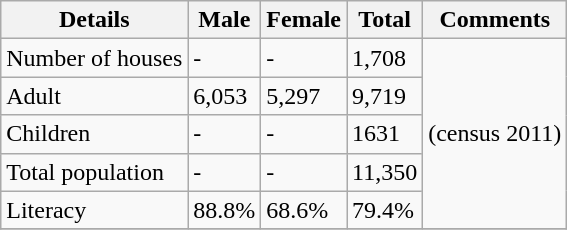<table class="wikitable  sortable">
<tr>
<th>Details</th>
<th>Male</th>
<th>Female</th>
<th>Total</th>
<th>Comments</th>
</tr>
<tr>
<td>Number of  houses</td>
<td>-</td>
<td>-</td>
<td>1,708</td>
<td rowspan="5">(census  2011)</td>
</tr>
<tr>
<td>Adult</td>
<td>6,053</td>
<td>5,297</td>
<td>9,719</td>
</tr>
<tr>
<td>Children</td>
<td>-</td>
<td>-</td>
<td>1631</td>
</tr>
<tr>
<td>Total population</td>
<td>-</td>
<td>-</td>
<td>11,350</td>
</tr>
<tr>
<td>Literacy</td>
<td>88.8%</td>
<td>68.6%</td>
<td>79.4%</td>
</tr>
<tr>
</tr>
</table>
